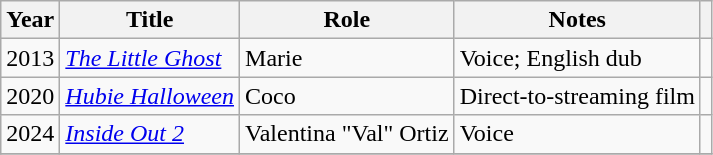<table class="wikitable sortable">
<tr>
<th>Year</th>
<th>Title</th>
<th>Role</th>
<th>Notes</th>
<th scope="col" class="unsortable"></th>
</tr>
<tr>
<td>2013</td>
<td><em><a href='#'>The Little Ghost</a></em></td>
<td>Marie</td>
<td>Voice; English dub</td>
<td></td>
</tr>
<tr>
<td>2020</td>
<td><em><a href='#'>Hubie Halloween</a></em></td>
<td>Coco</td>
<td>Direct-to-streaming film</td>
<td></td>
</tr>
<tr>
<td>2024</td>
<td><em><a href='#'>Inside Out 2</a></em></td>
<td>Valentina "Val" Ortiz</td>
<td>Voice</td>
<td></td>
</tr>
<tr>
</tr>
</table>
